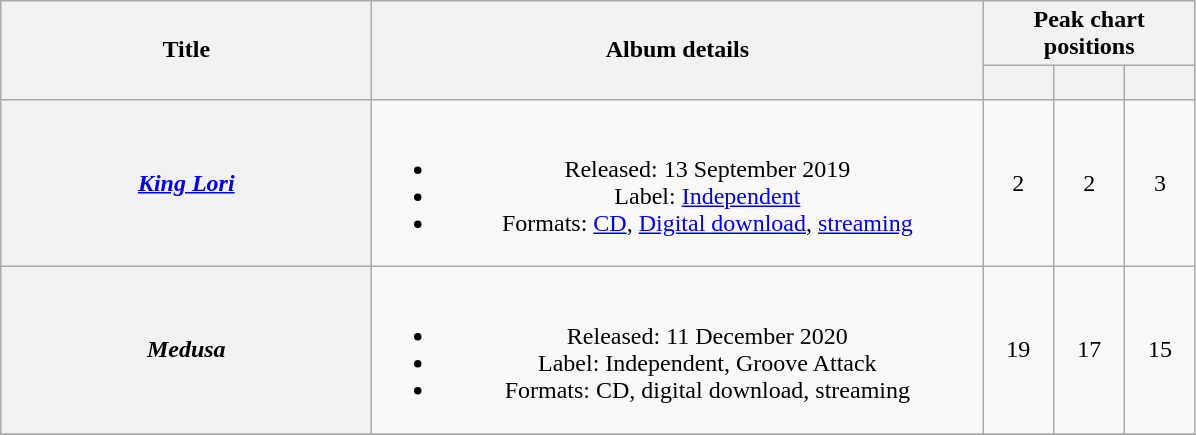<table class="wikitable plainrowheaders" style="text-align:center">
<tr>
<th scope="col" rowspan="2" style="width: 15em;">Title</th>
<th scope="col" rowspan="2" style="width: 25em;">Album details</th>
<th scope="col" colspan="3">Peak chart positions</th>
</tr>
<tr>
<th style="width:3em; font-size:85%;"><a href='#'></a><br></th>
<th style="width:3em; font-size:85%;"><a href='#'></a><br></th>
<th style="width:3em; font-size:85%;"><a href='#'></a><br></th>
</tr>
<tr>
<th scope="row"><em><a href='#'>King Lori</a></em></th>
<td><br><ul><li>Released: 13 September 2019</li><li>Label: <a href='#'>Independent</a></li><li>Formats: <a href='#'>CD</a>, <a href='#'>Digital download</a>, <a href='#'>streaming</a></li></ul></td>
<td>2</td>
<td>2</td>
<td>3</td>
</tr>
<tr>
<th scope="row"><em>Medusa</em></th>
<td><br><ul><li>Released: 11 December 2020</li><li>Label: Independent, Groove Attack</li><li>Formats: CD, digital download, streaming</li></ul></td>
<td>19</td>
<td>17</td>
<td>15</td>
</tr>
<tr>
</tr>
</table>
